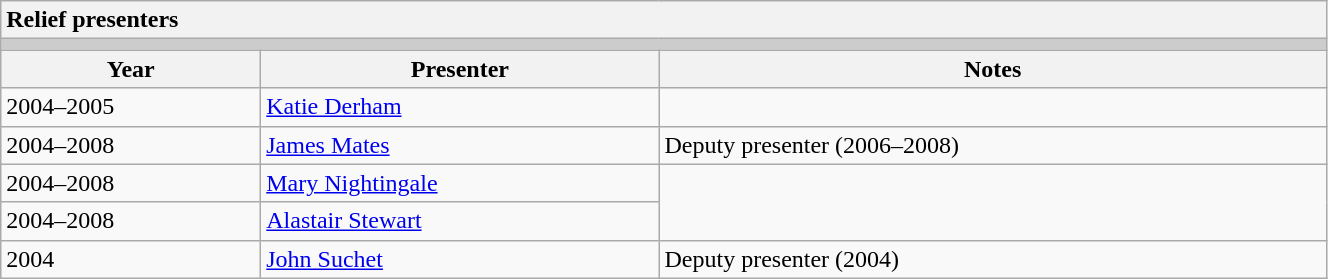<table class="wikitable collapsible collapsed" style="width:70%;">
<tr>
<th colspan="3" style="text-align:left;">Relief presenters</th>
</tr>
<tr style="background:#ccc;">
<td colspan="3"></td>
</tr>
<tr>
<th>Year</th>
<th>Presenter</th>
<th>Notes</th>
</tr>
<tr>
<td>2004–2005</td>
<td><a href='#'>Katie Derham</a></td>
</tr>
<tr>
<td>2004–2008</td>
<td><a href='#'>James Mates</a></td>
<td>Deputy presenter (2006–2008)</td>
</tr>
<tr>
<td>2004–2008</td>
<td><a href='#'>Mary Nightingale</a></td>
<td rowspan=2></td>
</tr>
<tr>
<td>2004–2008</td>
<td><a href='#'>Alastair Stewart</a></td>
</tr>
<tr>
<td>2004</td>
<td><a href='#'>John Suchet</a></td>
<td>Deputy presenter (2004)</td>
</tr>
</table>
